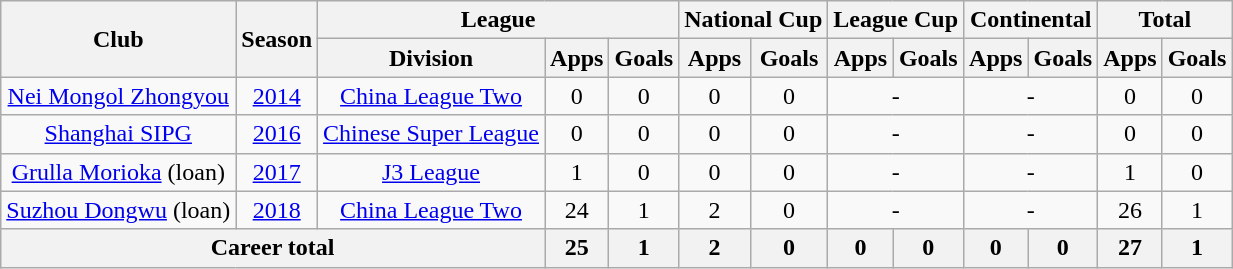<table class="wikitable" style="text-align: center">
<tr>
<th rowspan="2">Club</th>
<th rowspan="2">Season</th>
<th colspan="3">League</th>
<th colspan="2">National Cup</th>
<th colspan="2">League Cup</th>
<th colspan="2">Continental</th>
<th colspan="2">Total</th>
</tr>
<tr>
<th>Division</th>
<th>Apps</th>
<th>Goals</th>
<th>Apps</th>
<th>Goals</th>
<th>Apps</th>
<th>Goals</th>
<th>Apps</th>
<th>Goals</th>
<th>Apps</th>
<th>Goals</th>
</tr>
<tr>
<td><a href='#'>Nei Mongol Zhongyou</a></td>
<td><a href='#'>2014</a></td>
<td><a href='#'>China League Two</a></td>
<td>0</td>
<td>0</td>
<td>0</td>
<td>0</td>
<td colspan="2">-</td>
<td colspan="2">-</td>
<td>0</td>
<td>0</td>
</tr>
<tr>
<td><a href='#'>Shanghai SIPG</a></td>
<td><a href='#'>2016</a></td>
<td><a href='#'>Chinese Super League</a></td>
<td>0</td>
<td>0</td>
<td>0</td>
<td>0</td>
<td colspan="2">-</td>
<td colspan="2">-</td>
<td>0</td>
<td>0</td>
</tr>
<tr>
<td><a href='#'>Grulla Morioka</a> (loan)</td>
<td><a href='#'>2017</a></td>
<td><a href='#'>J3 League</a></td>
<td>1</td>
<td>0</td>
<td>0</td>
<td>0</td>
<td colspan="2">-</td>
<td colspan="2">-</td>
<td>1</td>
<td>0</td>
</tr>
<tr>
<td><a href='#'>Suzhou Dongwu</a> (loan)</td>
<td><a href='#'>2018</a></td>
<td><a href='#'>China League Two</a></td>
<td>24</td>
<td>1</td>
<td>2</td>
<td>0</td>
<td colspan="2">-</td>
<td colspan="2">-</td>
<td>26</td>
<td>1</td>
</tr>
<tr>
<th colspan=3>Career total</th>
<th>25</th>
<th>1</th>
<th>2</th>
<th>0</th>
<th>0</th>
<th>0</th>
<th>0</th>
<th>0</th>
<th>27</th>
<th>1</th>
</tr>
</table>
